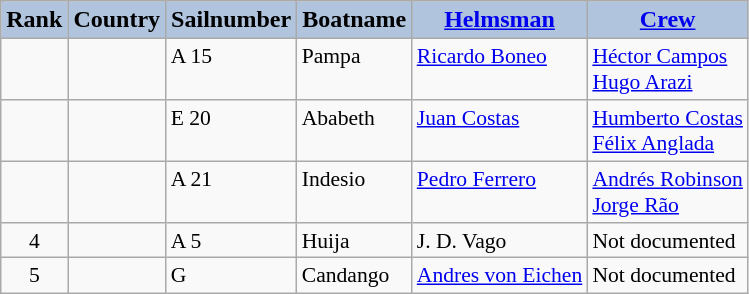<table class="wikitable">
<tr>
<th style="text-align:center;background-color:LightSteelBlue"><strong>Rank</strong></th>
<th style="text-align:center;background-color:LightSteelBlue"><strong>Country</strong></th>
<th style="text-align:center;background-color:LightSteelBlue"><strong>Sailnumber</strong></th>
<th style="text-align:center;background-color:LightSteelBlue"><strong>Boatname</strong></th>
<th style="text-align:center;background-color:LightSteelBlue"><strong><a href='#'>Helmsman</a></strong></th>
<th style="text-align:center;background-color:LightSteelBlue"><strong><a href='#'>Crew</a></strong></th>
</tr>
<tr>
<td style="text-align:center; vertical-align:top; font-size:90%"></td>
<td style="vertical-align:top; font-size:90%"></td>
<td style="vertical-align:top; font-size:90%">A 15</td>
<td style="vertical-align:top; font-size:90%">Pampa</td>
<td style="vertical-align:top; font-size:90%"><a href='#'>Ricardo Boneo</a></td>
<td style="vertical-align:top; font-size:90%"><a href='#'>Héctor Campos</a><br><a href='#'>Hugo Arazi</a></td>
</tr>
<tr>
<td style="text-align:center; vertical-align:top; font-size:90%"></td>
<td style="vertical-align:top; font-size:90%"></td>
<td style="vertical-align:top; font-size:90%">E 20</td>
<td style="vertical-align:top; font-size:90%">Ababeth</td>
<td style="vertical-align:top; font-size:90%"><a href='#'>Juan Costas</a></td>
<td style="vertical-align:top; font-size:90%"><a href='#'>Humberto Costas</a><br><a href='#'>Félix Anglada</a></td>
</tr>
<tr>
<td style="text-align:center; vertical-align:top; font-size:90%"></td>
<td style="vertical-align:top; font-size:90%"></td>
<td style="vertical-align:top; font-size:90%">A 21</td>
<td style="vertical-align:top; font-size:90%">Indesio</td>
<td style="vertical-align:top; font-size:90%"><a href='#'>Pedro Ferrero</a></td>
<td style="vertical-align:top; font-size:90%"><a href='#'>Andrés Robinson</a><br><a href='#'>Jorge Rão</a></td>
</tr>
<tr>
<td style="text-align:center; vertical-align:top; font-size:90%">4</td>
<td style="vertical-align:top; font-size:90%"></td>
<td style="vertical-align:top; font-size:90%">A 5</td>
<td style="vertical-align:top; font-size:90%">Huija</td>
<td style="vertical-align:top; font-size:90%">J. D. Vago</td>
<td style="vertical-align:top; font-size:90%">Not documented</td>
</tr>
<tr>
<td style="text-align:center; vertical-align:top; font-size:90%">5</td>
<td style="vertical-align:top; font-size:90%"></td>
<td style="vertical-align:top; font-size:90%">G</td>
<td style="vertical-align:top; font-size:90%">Candango</td>
<td style="vertical-align:top; font-size:90%"><a href='#'>Andres von Eichen</a></td>
<td style="vertical-align:top; font-size:90%">Not documented</td>
</tr>
</table>
